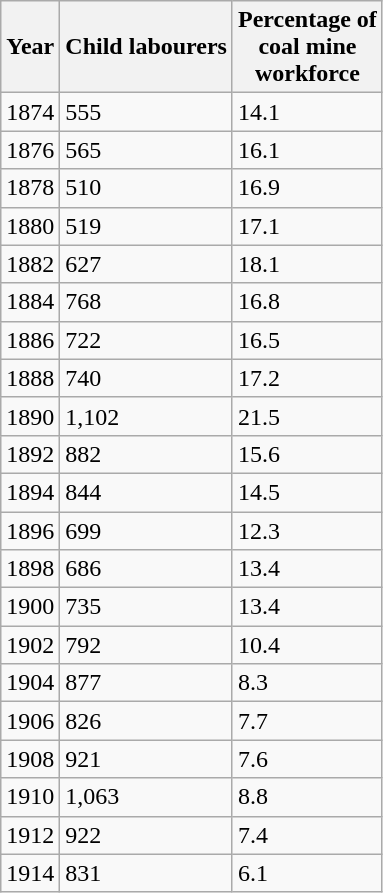<table class="wikitable floatright">
<tr>
<th>Year</th>
<th>Child labourers</th>
<th>Percentage of<br>coal mine<br>workforce</th>
</tr>
<tr>
<td>1874</td>
<td>555</td>
<td>14.1</td>
</tr>
<tr>
<td>1876</td>
<td>565</td>
<td>16.1</td>
</tr>
<tr>
<td>1878</td>
<td>510</td>
<td>16.9</td>
</tr>
<tr>
<td>1880</td>
<td>519</td>
<td>17.1</td>
</tr>
<tr>
<td>1882</td>
<td>627</td>
<td>18.1</td>
</tr>
<tr>
<td>1884</td>
<td>768</td>
<td>16.8</td>
</tr>
<tr>
<td>1886</td>
<td>722</td>
<td>16.5</td>
</tr>
<tr>
<td>1888</td>
<td>740</td>
<td>17.2</td>
</tr>
<tr>
<td>1890</td>
<td>1,102</td>
<td>21.5</td>
</tr>
<tr>
<td>1892</td>
<td>882</td>
<td>15.6</td>
</tr>
<tr>
<td>1894</td>
<td>844</td>
<td>14.5</td>
</tr>
<tr>
<td>1896</td>
<td>699</td>
<td>12.3</td>
</tr>
<tr>
<td>1898</td>
<td>686</td>
<td>13.4</td>
</tr>
<tr>
<td>1900</td>
<td>735</td>
<td>13.4</td>
</tr>
<tr>
<td>1902</td>
<td>792</td>
<td>10.4</td>
</tr>
<tr>
<td>1904</td>
<td>877</td>
<td>8.3</td>
</tr>
<tr>
<td>1906</td>
<td>826</td>
<td>7.7</td>
</tr>
<tr>
<td>1908</td>
<td>921</td>
<td>7.6</td>
</tr>
<tr>
<td>1910</td>
<td>1,063</td>
<td>8.8</td>
</tr>
<tr>
<td>1912</td>
<td>922</td>
<td>7.4</td>
</tr>
<tr>
<td>1914</td>
<td>831</td>
<td>6.1</td>
</tr>
</table>
